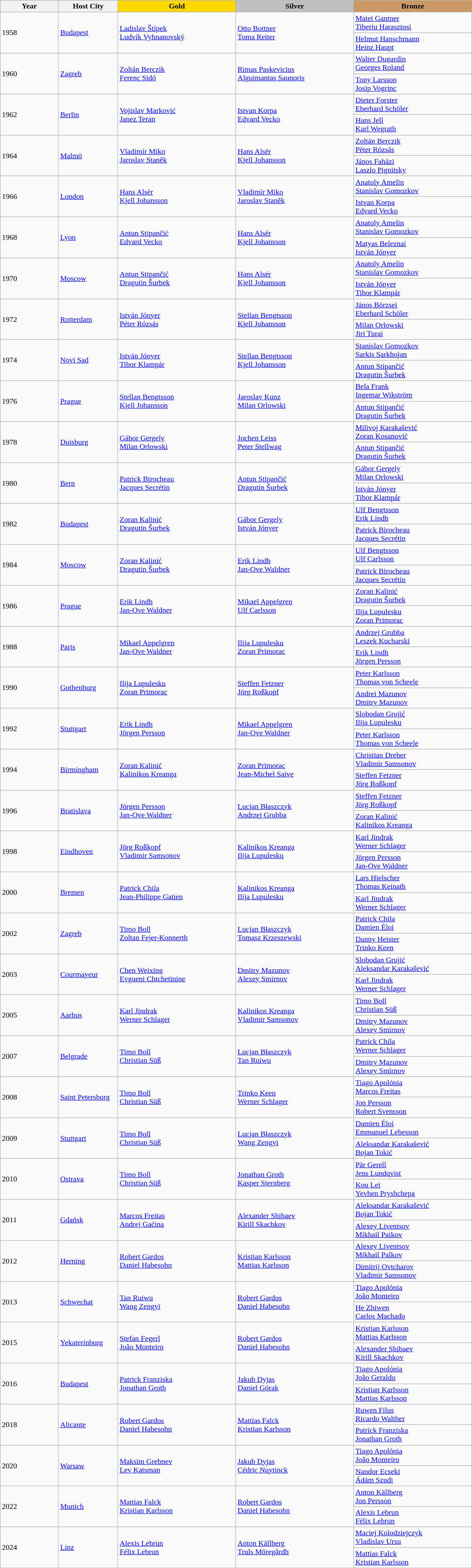<table class="wikitable" style="text-align:left; width:1000px;">
<tr>
<th width="120">Year</th>
<th width="120">Host City</th>
<th width="250" style="background-color: gold">Gold</th>
<th width="250" style="background-color: silver">Silver</th>
<th width="250" style="background-color: #cc9966">Bronze</th>
</tr>
<tr>
<td rowspan=2>1958</td>
<td rowspan=2><a href='#'>Budapest</a></td>
<td rowspan=2> <a href='#'>Ladislav Štípek</a><br> <a href='#'>Ludvík Vyhnanovský</a></td>
<td rowspan=2> <a href='#'>Otto Bottner</a><br> <a href='#'>Toma Reiter</a></td>
<td> <a href='#'>Matei Gantner</a><br> <a href='#'>Tiberiu Harasztosi</a></td>
</tr>
<tr>
<td> <a href='#'>Helmut Hanschmann</a><br> <a href='#'>Heinz Haupt</a></td>
</tr>
<tr>
<td rowspan=2>1960</td>
<td rowspan=2><a href='#'>Zagreb</a></td>
<td rowspan=2> <a href='#'>Zoltán Berczik</a><br> <a href='#'>Ferenc Sidó</a></td>
<td rowspan=2> <a href='#'>Rimas Paskevicius</a><br> <a href='#'>Alguimantas Saunoris</a></td>
<td> <a href='#'>Walter Dugardin</a><br> <a href='#'>Georges Roland</a></td>
</tr>
<tr>
<td> <a href='#'>Tony Larsson</a><br> <a href='#'>Josip Vogrinc</a></td>
</tr>
<tr>
<td rowspan=2>1962</td>
<td rowspan=2><a href='#'>Berlin</a></td>
<td rowspan=2> <a href='#'>Vojislav Marković</a><br> <a href='#'>Janez Teran</a></td>
<td rowspan=2> <a href='#'>Istvan Korpa</a><br> <a href='#'>Edvard Vecko</a></td>
<td> <a href='#'>Dieter Forster</a><br> <a href='#'>Eberhard Schöler</a></td>
</tr>
<tr>
<td> <a href='#'>Hans Jell</a><br> <a href='#'>Karl Wegrath</a></td>
</tr>
<tr>
<td rowspan=2>1964</td>
<td rowspan=2><a href='#'>Malmö</a></td>
<td rowspan=2> <a href='#'>Vladimír Miko</a><br> <a href='#'>Jaroslav Staněk</a></td>
<td rowspan=2> <a href='#'>Hans Alsér</a><br> <a href='#'>Kjell Johansson</a></td>
<td> <a href='#'>Zoltán Berczik</a><br> <a href='#'>Péter Rózsás</a></td>
</tr>
<tr>
<td> <a href='#'>János Faházi</a><br> <a href='#'>Laszlo Pignitsky</a></td>
</tr>
<tr>
<td rowspan=2>1966</td>
<td rowspan=2><a href='#'>London</a></td>
<td rowspan=2> <a href='#'>Hans Alsér</a><br> <a href='#'>Kjell Johansson</a></td>
<td rowspan=2> <a href='#'>Vladimír Miko</a><br> <a href='#'>Jaroslav Staněk</a></td>
<td> <a href='#'>Anatoly Amelin</a><br> <a href='#'>Stanislav Gomozkov</a></td>
</tr>
<tr>
<td> <a href='#'>Istvan Korpa</a><br> <a href='#'>Edvard Vecko</a></td>
</tr>
<tr>
<td rowspan=2>1968</td>
<td rowspan=2><a href='#'>Lyon</a></td>
<td rowspan=2> <a href='#'>Antun Stipančić</a><br> <a href='#'>Edvard Vecko</a></td>
<td rowspan=2> <a href='#'>Hans Alsér</a><br> <a href='#'>Kjell Johansson</a></td>
<td> <a href='#'>Anatoly Amelin</a><br> <a href='#'>Stanislav Gomozkov</a></td>
</tr>
<tr>
<td> <a href='#'>Matyas Beleznai</a><br> <a href='#'>István Jónyer</a></td>
</tr>
<tr>
<td rowspan=2>1970</td>
<td rowspan=2><a href='#'>Moscow</a></td>
<td rowspan=2> <a href='#'>Antun Stipančić</a><br> <a href='#'>Dragutin Šurbek</a></td>
<td rowspan=2> <a href='#'>Hans Alsér</a><br> <a href='#'>Kjell Johansson</a></td>
<td> <a href='#'>Anatoly Amelin</a><br> <a href='#'>Stanislav Gomozkov</a></td>
</tr>
<tr>
<td> <a href='#'>István Jónyer</a><br> <a href='#'>Tibor Klampár</a></td>
</tr>
<tr>
<td rowspan=2>1972</td>
<td rowspan=2><a href='#'>Rotterdam</a></td>
<td rowspan=2> <a href='#'>István Jónyer</a><br> <a href='#'>Péter Rózsás</a></td>
<td rowspan=2> <a href='#'>Stellan Bengtsson</a><br> <a href='#'>Kjell Johansson</a></td>
<td> <a href='#'>János Börzsei</a><br> <a href='#'>Eberhard Schöler</a></td>
</tr>
<tr>
<td> <a href='#'>Milan Orlowski</a><br> <a href='#'>Jiri Turai</a></td>
</tr>
<tr>
<td rowspan=2>1974</td>
<td rowspan=2><a href='#'>Novi Sad</a></td>
<td rowspan=2> <a href='#'>István Jónyer</a><br> <a href='#'>Tibor Klampár</a></td>
<td rowspan=2> <a href='#'>Stellan Bengtsson</a><br> <a href='#'>Kjell Johansson</a></td>
<td> <a href='#'>Stanislav Gomozkov</a><br> <a href='#'>Sarkis Sarkhojan</a></td>
</tr>
<tr>
<td> <a href='#'>Antun Stipančić</a><br> <a href='#'>Dragutin Šurbek</a></td>
</tr>
<tr>
<td rowspan=2>1976</td>
<td rowspan=2><a href='#'>Prague</a></td>
<td rowspan=2> <a href='#'>Stellan Bengtsson</a><br> <a href='#'>Kjell Johansson</a></td>
<td rowspan=2> <a href='#'>Jaroslav Kunz</a><br> <a href='#'>Milan Orlowski</a></td>
<td> <a href='#'>Bela Frank</a><br> <a href='#'>Ingemar Wikström</a></td>
</tr>
<tr>
<td> <a href='#'>Antun Stipančić</a><br> <a href='#'>Dragutin Šurbek</a></td>
</tr>
<tr>
<td rowspan=2>1978</td>
<td rowspan=2><a href='#'>Duisburg</a></td>
<td rowspan=2> <a href='#'>Gábor Gergely</a><br> <a href='#'>Milan Orlowski</a></td>
<td rowspan=2> <a href='#'>Jochen Leiss</a><br> <a href='#'>Peter Stellwag</a></td>
<td> <a href='#'>Milivoj Karakašević</a><br> <a href='#'>Zoran Kosanović</a></td>
</tr>
<tr>
<td> <a href='#'>Antun Stipančić</a><br> <a href='#'>Dragutin Šurbek</a></td>
</tr>
<tr>
<td rowspan=2>1980</td>
<td rowspan=2><a href='#'>Bern</a></td>
<td rowspan=2> <a href='#'>Patrick Birocheau</a><br> <a href='#'>Jacques Secrétin</a></td>
<td rowspan=2> <a href='#'>Antun Stipančić</a><br> <a href='#'>Dragutin Šurbek</a></td>
<td> <a href='#'>Gábor Gergely</a><br> <a href='#'>Milan Orlowski</a></td>
</tr>
<tr>
<td> <a href='#'>István Jónyer</a><br> <a href='#'>Tibor Klampár</a></td>
</tr>
<tr>
<td rowspan=2>1982</td>
<td rowspan=2><a href='#'>Budapest</a></td>
<td rowspan=2> <a href='#'>Zoran Kalinić</a><br> <a href='#'>Dragutin Šurbek</a></td>
<td rowspan=2> <a href='#'>Gábor Gergely</a><br> <a href='#'>István Jónyer</a></td>
<td> <a href='#'>Ulf Bengtsson</a><br> <a href='#'>Erik Lindh</a></td>
</tr>
<tr>
<td> <a href='#'>Patrick Birocheau</a><br> <a href='#'>Jacques Secrétin</a></td>
</tr>
<tr>
<td rowspan=2>1984</td>
<td rowspan=2><a href='#'>Moscow</a></td>
<td rowspan=2> <a href='#'>Zoran Kalinić</a><br> <a href='#'>Dragutin Šurbek</a></td>
<td rowspan=2> <a href='#'>Erik Lindh</a><br> <a href='#'>Jan-Ove Waldner</a></td>
<td> <a href='#'>Ulf Bengtsson</a><br> <a href='#'>Ulf Carlsson</a></td>
</tr>
<tr>
<td> <a href='#'>Patrick Birocheau</a><br> <a href='#'>Jacques Secrétin</a></td>
</tr>
<tr>
<td rowspan=2>1986</td>
<td rowspan=2><a href='#'>Prague</a></td>
<td rowspan=2> <a href='#'>Erik Lindh</a><br> <a href='#'>Jan-Ove Waldner</a></td>
<td rowspan=2> <a href='#'>Mikael Appelgren</a><br> <a href='#'>Ulf Carlsson</a></td>
<td> <a href='#'>Zoran Kalinić</a><br> <a href='#'>Dragutin Šurbek</a></td>
</tr>
<tr>
<td> <a href='#'>Ilija Lupulesku</a><br> <a href='#'>Zoran Primorac</a></td>
</tr>
<tr>
<td rowspan=2>1988</td>
<td rowspan=2><a href='#'>Paris</a></td>
<td rowspan=2> <a href='#'>Mikael Appelgren</a><br> <a href='#'>Jan-Ove Waldner</a></td>
<td rowspan=2> <a href='#'>Ilija Lupulesku</a><br> <a href='#'>Zoran Primorac</a></td>
<td> <a href='#'>Andrzej Grubba</a><br> <a href='#'>Leszek Kucharski</a></td>
</tr>
<tr>
<td> <a href='#'>Erik Lindh</a><br> <a href='#'>Jörgen Persson</a></td>
</tr>
<tr>
<td rowspan=2>1990</td>
<td rowspan=2><a href='#'>Gothenburg</a></td>
<td rowspan=2> <a href='#'>Ilija Lupulesku</a><br> <a href='#'>Zoran Primorac</a></td>
<td rowspan=2> <a href='#'>Steffen Fetzner</a><br> <a href='#'>Jörg Roßkopf</a></td>
<td> <a href='#'>Peter Karlsson</a><br> <a href='#'>Thomas von Scheele</a></td>
</tr>
<tr>
<td> <a href='#'>Andrei Mazunov</a><br> <a href='#'>Dmitry Mazunov</a></td>
</tr>
<tr>
<td rowspan=2>1992</td>
<td rowspan=2><a href='#'>Stuttgart</a></td>
<td rowspan=2> <a href='#'>Erik Lindh</a><br> <a href='#'>Jörgen Persson</a></td>
<td rowspan=2> <a href='#'>Mikael Appelgren</a><br> <a href='#'>Jan-Ove Waldner</a></td>
<td> <a href='#'>Slobodan Grujić</a><br> <a href='#'>Ilija Lupulesku</a></td>
</tr>
<tr>
<td> <a href='#'>Peter Karlsson</a><br> <a href='#'>Thomas von Scheele</a></td>
</tr>
<tr>
<td rowspan=2>1994</td>
<td rowspan=2><a href='#'>Birmingham</a></td>
<td rowspan=2> <a href='#'>Zoran Kalinić</a><br> <a href='#'>Kalinikos Kreanga</a></td>
<td rowspan=2> <a href='#'>Zoran Primorac</a><br> <a href='#'>Jean-Michel Saive</a></td>
<td> <a href='#'>Christian Dreher</a><br> <a href='#'>Vladimir Samsonov</a></td>
</tr>
<tr>
<td> <a href='#'>Steffen Fetzner</a><br> <a href='#'>Jörg Roßkopf</a></td>
</tr>
<tr>
<td rowspan=2>1996</td>
<td rowspan=2><a href='#'>Bratislava</a></td>
<td rowspan=2> <a href='#'>Jörgen Persson</a><br> <a href='#'>Jan-Ove Waldner</a></td>
<td rowspan=2> <a href='#'>Lucjan Błaszczyk</a><br> <a href='#'>Andrzej Grubba</a></td>
<td> <a href='#'>Steffen Fetzner</a><br> <a href='#'>Jörg Roßkopf</a></td>
</tr>
<tr>
<td> <a href='#'>Zoran Kalinić</a><br> <a href='#'>Kalinikos Kreanga</a></td>
</tr>
<tr>
<td rowspan=2>1998</td>
<td rowspan=2><a href='#'>Eindhoven</a></td>
<td rowspan=2> <a href='#'>Jörg Roßkopf</a><br> <a href='#'>Vladimir Samsonov</a></td>
<td rowspan=2> <a href='#'>Kalinikos Kreanga</a><br> <a href='#'>Ilija Lupulesku</a></td>
<td> <a href='#'>Karl Jindrak</a><br> <a href='#'>Werner Schlager</a></td>
</tr>
<tr>
<td> <a href='#'>Jörgen Persson</a><br> <a href='#'>Jan-Ove Waldner</a></td>
</tr>
<tr>
<td rowspan=2>2000</td>
<td rowspan=2><a href='#'>Bremen</a></td>
<td rowspan=2> <a href='#'>Patrick Chila</a><br> <a href='#'>Jean-Philippe Gatien</a></td>
<td rowspan=2> <a href='#'>Kalinikos Kreanga</a><br> <a href='#'>Ilija Lupulesku</a></td>
<td> <a href='#'>Lars Hielscher</a><br> <a href='#'>Thomas Keinath</a></td>
</tr>
<tr>
<td> <a href='#'>Karl Jindrak</a><br> <a href='#'>Werner Schlager</a></td>
</tr>
<tr>
<td rowspan=2>2002</td>
<td rowspan=2><a href='#'>Zagreb</a></td>
<td rowspan=2> <a href='#'>Timo Boll</a><br> <a href='#'>Zoltan Fejer-Konnerth</a></td>
<td rowspan=2> <a href='#'>Lucjan Błaszczyk</a><br> <a href='#'>Tomasz Krzeszewski</a></td>
<td> <a href='#'>Patrick Chila</a><br> <a href='#'>Damien Éloi</a></td>
</tr>
<tr>
<td> <a href='#'>Danny Heister</a><br> <a href='#'>Trinko Keen</a></td>
</tr>
<tr>
<td rowspan=2>2003</td>
<td rowspan=2><a href='#'>Courmayeur</a></td>
<td rowspan=2> <a href='#'>Chen Weixing</a><br> <a href='#'>Evgueni Chtchetinine</a></td>
<td rowspan=2> <a href='#'>Dmitry Mazunov</a><br> <a href='#'>Alexey Smirnov</a></td>
<td> <a href='#'>Slobodan Grujić</a><br> <a href='#'>Aleksandar Karakašević</a></td>
</tr>
<tr>
<td> <a href='#'>Karl Jindrak</a><br> <a href='#'>Werner Schlager</a></td>
</tr>
<tr>
<td rowspan=2>2005</td>
<td rowspan=2><a href='#'>Aarhus</a></td>
<td rowspan=2> <a href='#'>Karl Jindrak</a><br> <a href='#'>Werner Schlager</a></td>
<td rowspan=2> <a href='#'>Kalinikos Kreanga</a><br> <a href='#'>Vladimir Samsonov</a></td>
<td> <a href='#'>Timo Boll</a><br> <a href='#'>Christian Süß</a></td>
</tr>
<tr>
<td> <a href='#'>Dmitry Mazunov</a><br> <a href='#'>Alexey Smirnov</a></td>
</tr>
<tr>
<td rowspan=2>2007</td>
<td rowspan=2><a href='#'>Belgrade</a></td>
<td rowspan=2> <a href='#'>Timo Boll</a><br> <a href='#'>Christian Süß</a></td>
<td rowspan=2> <a href='#'>Lucjan Błaszczyk</a><br> <a href='#'>Tan Ruiwu</a></td>
<td> <a href='#'>Patrick Chila</a><br> <a href='#'>Werner Schlager</a></td>
</tr>
<tr>
<td> <a href='#'>Dmitry Mazunov</a><br> <a href='#'>Alexey Smirnov</a></td>
</tr>
<tr>
<td rowspan=2>2008</td>
<td rowspan=2><a href='#'>Saint Petersburg</a></td>
<td rowspan=2> <a href='#'>Timo Boll</a><br> <a href='#'>Christian Süß</a></td>
<td rowspan=2> <a href='#'>Trinko Keen</a><br> <a href='#'>Werner Schlager</a></td>
<td> <a href='#'>Tiago Apolónia</a><br> <a href='#'>Marcos Freitas</a></td>
</tr>
<tr>
<td> <a href='#'>Jon Persson</a><br> <a href='#'>Robert Svensson</a></td>
</tr>
<tr>
<td rowspan=2>2009</td>
<td rowspan=2><a href='#'>Stuttgart</a></td>
<td rowspan=2> <a href='#'>Timo Boll</a><br> <a href='#'>Christian Süß</a></td>
<td rowspan=2> <a href='#'>Lucjan Błaszczyk</a><br> <a href='#'>Wang Zengyi</a></td>
<td> <a href='#'>Damien Éloi</a><br> <a href='#'>Emmanuel Lebesson</a></td>
</tr>
<tr>
<td> <a href='#'>Aleksandar Karakašević</a><br> <a href='#'>Bojan Tokić</a></td>
</tr>
<tr>
<td rowspan=2>2010</td>
<td rowspan=2><a href='#'>Ostrava</a></td>
<td rowspan=2> <a href='#'>Timo Boll</a><br> <a href='#'>Christian Süß</a></td>
<td rowspan=2> <a href='#'>Jonathan Groth</a><br> <a href='#'>Kasper Sternberg</a></td>
<td> <a href='#'>Pär Gerell</a><br> <a href='#'>Jens Lundqvist</a></td>
</tr>
<tr>
<td> <a href='#'>Kou Lei</a><br> <a href='#'>Yevhen Pryshchepa</a></td>
</tr>
<tr>
<td rowspan=2>2011</td>
<td rowspan=2><a href='#'>Gdańsk</a></td>
<td rowspan=2> <a href='#'>Marcos Freitas</a><br> <a href='#'>Andrej Gaćina</a></td>
<td rowspan=2> <a href='#'>Alexander Shibaev</a><br> <a href='#'>Kirill Skachkov</a></td>
<td> <a href='#'>Aleksandar Karakašević</a><br> <a href='#'>Bojan Tokić</a></td>
</tr>
<tr>
<td> <a href='#'>Alexey Liventsov</a><br> <a href='#'>Mikhail Paikov</a></td>
</tr>
<tr>
<td rowspan=2>2012</td>
<td rowspan=2><a href='#'>Herning</a></td>
<td rowspan=2> <a href='#'>Robert Gardos</a><br> <a href='#'>Daniel Habesohn</a></td>
<td rowspan=2> <a href='#'>Kristian Karlsson</a><br> <a href='#'>Mattias Karlsson</a></td>
<td> <a href='#'>Alexey Liventsov</a><br> <a href='#'>Mikhail Palkov</a></td>
</tr>
<tr>
<td> <a href='#'>Dimitrij Ovtcharov</a><br> <a href='#'>Vladimir Samsonov</a></td>
</tr>
<tr>
<td rowspan=2>2013</td>
<td rowspan=2><a href='#'>Schwechat</a></td>
<td rowspan=2> <a href='#'>Tan Ruiwu</a><br> <a href='#'>Wang Zengyi</a></td>
<td rowspan=2> <a href='#'>Robert Gardos</a><br> <a href='#'>Daniel Habesohn</a></td>
<td> <a href='#'>Tiago Apolónia</a><br> <a href='#'>João Monteiro</a></td>
</tr>
<tr>
<td> <a href='#'>He Zhiwen</a><br> <a href='#'>Carlos Machado</a></td>
</tr>
<tr>
<td rowspan=2>2015</td>
<td rowspan=2><a href='#'>Yekaterinburg</a></td>
<td rowspan=2> <a href='#'>Stefan Fegerl</a><br> <a href='#'>João Monteiro</a></td>
<td rowspan=2> <a href='#'>Robert Gardos</a><br> <a href='#'>Daniel Habesohn</a></td>
<td> <a href='#'>Kristian Karlsson</a><br> <a href='#'>Mattias Karlsson</a></td>
</tr>
<tr>
<td> <a href='#'>Alexander Shibaev</a><br> <a href='#'>Kirill Skachkov</a></td>
</tr>
<tr>
<td rowspan=2>2016</td>
<td rowspan=2><a href='#'>Budapest</a></td>
<td rowspan=2> <a href='#'>Patrick Franziska</a><br> <a href='#'>Jonathan Groth</a></td>
<td rowspan=2> <a href='#'>Jakub Dyjas</a><br> <a href='#'>Daniel Górak</a></td>
<td> <a href='#'>Tiago Apolónia</a><br> <a href='#'>João Geraldo</a></td>
</tr>
<tr>
<td> <a href='#'>Kristian Karlsson</a><br> <a href='#'>Mattias Karlsson</a></td>
</tr>
<tr>
<td rowspan=2>2018</td>
<td rowspan=2><a href='#'>Alicante</a></td>
<td rowspan=2> <a href='#'>Robert Gardos</a><br> <a href='#'>Daniel Habesohn</a></td>
<td rowspan=2> <a href='#'>Mattias Falck</a><br> <a href='#'>Kristian Karlsson</a></td>
<td> <a href='#'>Ruwen Filus</a><br> <a href='#'>Ricardo Walther</a></td>
</tr>
<tr>
<td> <a href='#'>Patrick Franziska</a><br> <a href='#'>Jonathan Groth</a></td>
</tr>
<tr>
<td rowspan=2>2020</td>
<td rowspan=2><a href='#'>Warsaw</a></td>
<td rowspan=2> <a href='#'>Maksim Grebnev</a><br> <a href='#'>Lev Katsman</a></td>
<td rowspan=2> <a href='#'>Jakub Dyjas</a><br> <a href='#'>Cédric Nuytinck</a></td>
<td> <a href='#'>Tiago Apolónia</a><br> <a href='#'>João Monteiro</a></td>
</tr>
<tr>
<td> <a href='#'>Nandor Ecseki</a><br> <a href='#'>Ádám Szudi</a></td>
</tr>
<tr>
<td rowspan=2>2022</td>
<td rowspan=2><a href='#'>Munich</a></td>
<td rowspan=2> <a href='#'>Mattias Falck</a><br> <a href='#'>Kristian Karlsson</a></td>
<td rowspan=2> <a href='#'>Robert Gardos</a><br> <a href='#'>Daniel Habesohn</a></td>
<td> <a href='#'>Anton Källberg</a><br> <a href='#'>Jon Persson</a></td>
</tr>
<tr>
<td> <a href='#'>Alexis Lebrun</a><br> <a href='#'>Félix Lebrun</a></td>
</tr>
<tr>
<td rowspan=2>2024</td>
<td rowspan=2><a href='#'>Linz</a></td>
<td rowspan=2> <a href='#'>Alexis Lebrun</a><br> <a href='#'>Félix Lebrun</a></td>
<td rowspan=2> <a href='#'>Anton Källberg</a><br> <a href='#'>Truls Möregårdh</a></td>
<td> <a href='#'>Maciej Kolodziejczyk</a><br> <a href='#'>Vladislav Ursu</a></td>
</tr>
<tr>
<td> <a href='#'>Mattias Falck</a><br> <a href='#'>Kristian Karlsson</a></td>
</tr>
</table>
